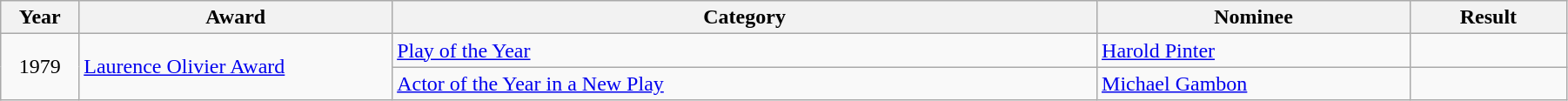<table class="wikitable" width="95%">
<tr>
<th width="5%">Year</th>
<th width="20%">Award</th>
<th width="45%">Category</th>
<th width="20%">Nominee</th>
<th width="10%">Result</th>
</tr>
<tr>
<td rowspan="2" style="text-align: center;">1979</td>
<td rowspan="2"><a href='#'>Laurence Olivier Award</a></td>
<td><a href='#'>Play of the Year</a></td>
<td><a href='#'>Harold Pinter</a></td>
<td></td>
</tr>
<tr>
<td><a href='#'>Actor of the Year in a New Play</a></td>
<td><a href='#'>Michael Gambon</a></td>
<td></td>
</tr>
</table>
